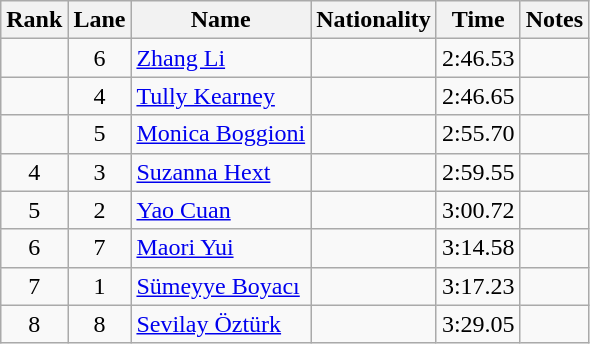<table class="wikitable sortable" style="text-align:center">
<tr>
<th>Rank</th>
<th>Lane</th>
<th>Name</th>
<th>Nationality</th>
<th>Time</th>
<th>Notes</th>
</tr>
<tr>
<td></td>
<td>6</td>
<td align=left><a href='#'>Zhang Li</a></td>
<td align=left></td>
<td>2:46.53</td>
<td></td>
</tr>
<tr>
<td></td>
<td>4</td>
<td align=left><a href='#'>Tully Kearney</a></td>
<td align=left></td>
<td>2:46.65</td>
<td></td>
</tr>
<tr>
<td></td>
<td>5</td>
<td align=left><a href='#'>Monica Boggioni</a></td>
<td align=left></td>
<td>2:55.70</td>
<td></td>
</tr>
<tr>
<td>4</td>
<td>3</td>
<td align=left><a href='#'>Suzanna Hext</a></td>
<td align=left></td>
<td>2:59.55</td>
<td></td>
</tr>
<tr>
<td>5</td>
<td>2</td>
<td align=left><a href='#'>Yao Cuan</a></td>
<td align=left></td>
<td>3:00.72</td>
<td></td>
</tr>
<tr>
<td>6</td>
<td>7</td>
<td align=left><a href='#'>Maori Yui</a></td>
<td align=left></td>
<td>3:14.58</td>
<td></td>
</tr>
<tr>
<td>7</td>
<td>1</td>
<td align=left><a href='#'>Sümeyye Boyacı</a></td>
<td align=left></td>
<td>3:17.23</td>
<td></td>
</tr>
<tr>
<td>8</td>
<td>8</td>
<td align=left><a href='#'>Sevilay Öztürk</a></td>
<td align=left></td>
<td>3:29.05</td>
<td></td>
</tr>
</table>
